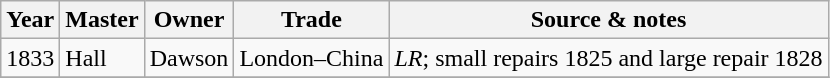<table class=" wikitable">
<tr>
<th>Year</th>
<th>Master</th>
<th>Owner</th>
<th>Trade</th>
<th>Source & notes</th>
</tr>
<tr>
<td>1833</td>
<td>Hall</td>
<td>Dawson</td>
<td>London–China</td>
<td><em>LR</em>; small repairs 1825 and large repair 1828</td>
</tr>
<tr>
</tr>
</table>
